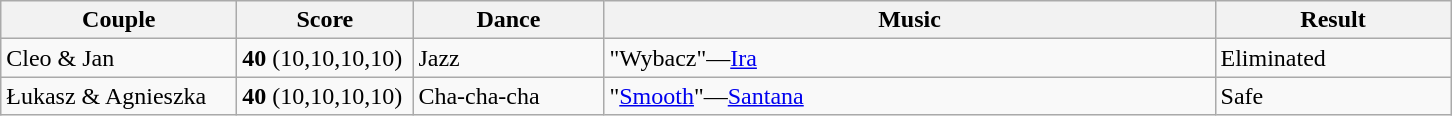<table class="wikitable">
<tr>
<th style="width:150px;">Couple</th>
<th style="width:110px;">Score</th>
<th style="width:120px;">Dance</th>
<th style="width:400px;">Music</th>
<th style="width:150px;">Result</th>
</tr>
<tr>
<td>Cleo & Jan</td>
<td><strong>40</strong> (10,10,10,10)</td>
<td>Jazz</td>
<td>"Wybacz"—<a href='#'>Ira</a></td>
<td>Eliminated</td>
</tr>
<tr>
<td>Łukasz & Agnieszka</td>
<td><strong>40</strong> (10,10,10,10)</td>
<td>Cha-cha-cha</td>
<td>"<a href='#'>Smooth</a>"—<a href='#'>Santana</a></td>
<td>Safe</td>
</tr>
</table>
